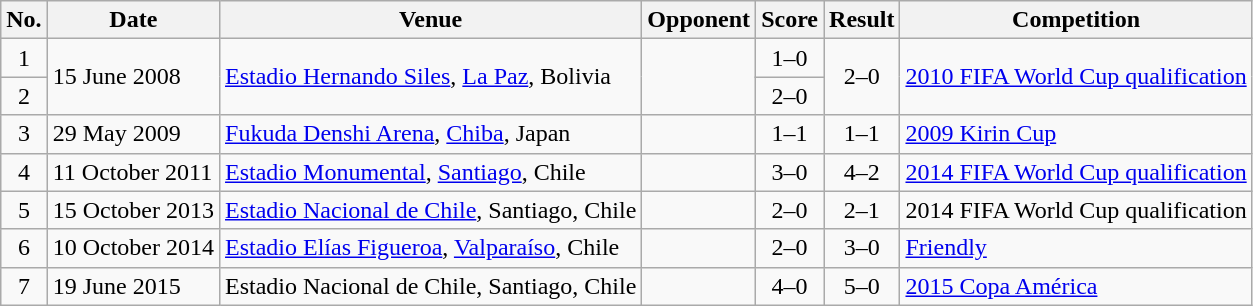<table class="wikitable sortable">
<tr>
<th scope="col">No.</th>
<th scope="col">Date</th>
<th scope="col">Venue</th>
<th scope="col">Opponent</th>
<th scope="col">Score</th>
<th scope="col">Result</th>
<th scope="col">Competition</th>
</tr>
<tr>
<td style="text-align:center">1</td>
<td rowspan="2">15 June 2008</td>
<td rowspan="2"><a href='#'>Estadio Hernando Siles</a>, <a href='#'>La Paz</a>, Bolivia</td>
<td rowspan="2"></td>
<td style="text-align:center">1–0</td>
<td rowspan="2" style="text-align:center">2–0</td>
<td rowspan="2"><a href='#'>2010 FIFA World Cup qualification</a></td>
</tr>
<tr>
<td style="text-align:center">2</td>
<td style="text-align:center">2–0</td>
</tr>
<tr>
<td style="text-align:center">3</td>
<td>29 May 2009</td>
<td><a href='#'>Fukuda Denshi Arena</a>, <a href='#'>Chiba</a>, Japan</td>
<td></td>
<td style="text-align:center">1–1</td>
<td style="text-align:center">1–1</td>
<td><a href='#'>2009 Kirin Cup</a></td>
</tr>
<tr>
<td style="text-align:center">4</td>
<td>11 October 2011</td>
<td><a href='#'>Estadio Monumental</a>, <a href='#'>Santiago</a>, Chile</td>
<td></td>
<td style="text-align:center">3–0</td>
<td style="text-align:center">4–2</td>
<td><a href='#'>2014 FIFA World Cup qualification</a></td>
</tr>
<tr>
<td style="text-align:center">5</td>
<td>15 October 2013</td>
<td><a href='#'>Estadio Nacional de Chile</a>, Santiago, Chile</td>
<td></td>
<td style="text-align:center">2–0</td>
<td style="text-align:center">2–1</td>
<td>2014 FIFA World Cup qualification</td>
</tr>
<tr>
<td style="text-align:center">6</td>
<td>10 October 2014</td>
<td><a href='#'>Estadio Elías Figueroa</a>, <a href='#'>Valparaíso</a>, Chile</td>
<td></td>
<td style="text-align:center">2–0</td>
<td style="text-align:center">3–0</td>
<td><a href='#'>Friendly</a></td>
</tr>
<tr>
<td style="text-align:center">7</td>
<td>19 June 2015</td>
<td>Estadio Nacional de Chile, Santiago, Chile</td>
<td></td>
<td style="text-align:center">4–0</td>
<td style="text-align:center">5–0</td>
<td><a href='#'>2015 Copa América</a></td>
</tr>
</table>
